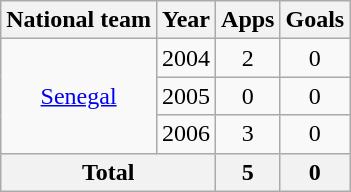<table class="wikitable" style="text-align:center">
<tr>
<th>National team</th>
<th>Year</th>
<th>Apps</th>
<th>Goals</th>
</tr>
<tr>
<td rowspan="3"><a href='#'>Senegal</a></td>
<td>2004</td>
<td>2</td>
<td>0</td>
</tr>
<tr>
<td>2005</td>
<td>0</td>
<td>0</td>
</tr>
<tr>
<td>2006</td>
<td>3</td>
<td>0</td>
</tr>
<tr>
<th colspan="2">Total</th>
<th>5</th>
<th>0</th>
</tr>
</table>
